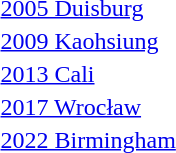<table>
<tr>
<td><a href='#'>2005 Duisburg</a></td>
<td></td>
<td></td>
<td></td>
</tr>
<tr>
<td><a href='#'>2009 Kaohsiung</a></td>
<td></td>
<td></td>
<td></td>
</tr>
<tr>
<td><a href='#'>2013 Cali</a></td>
<td></td>
<td></td>
<td></td>
</tr>
<tr>
<td><a href='#'>2017 Wrocław</a></td>
<td></td>
<td></td>
<td></td>
</tr>
<tr>
<td><a href='#'>2022 Birmingham</a></td>
<td></td>
<td></td>
<td></td>
</tr>
</table>
